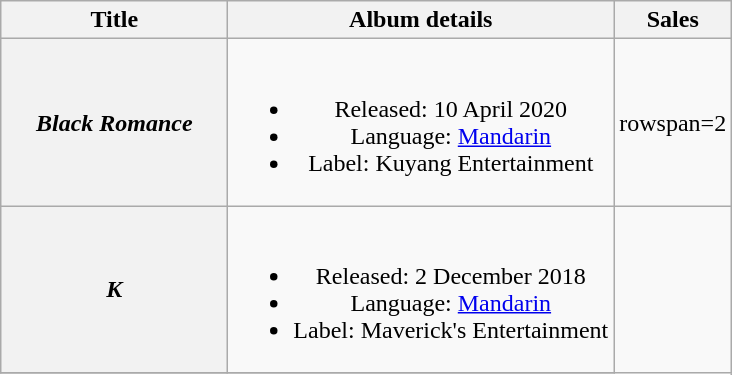<table class="wikitable plainrowheaders" style="text-align:center;">
<tr>
<th scope="col" style="width:9em;">Title</th>
<th scope="col">Album details</th>
<th>Sales</th>
</tr>
<tr>
<th scope="row"><em>Black Romance</em></th>
<td><br><ul><li>Released: 10 April 2020</li><li>Language: <a href='#'>Mandarin</a></li><li>Label: Kuyang Entertainment</li></ul></td>
<td>rowspan=2 </td>
</tr>
<tr>
<th scope="row"><em>K</em></th>
<td><br><ul><li>Released: 2 December 2018</li><li>Language: <a href='#'>Mandarin</a></li><li>Label: Maverick's Entertainment</li></ul></td>
</tr>
<tr>
</tr>
</table>
